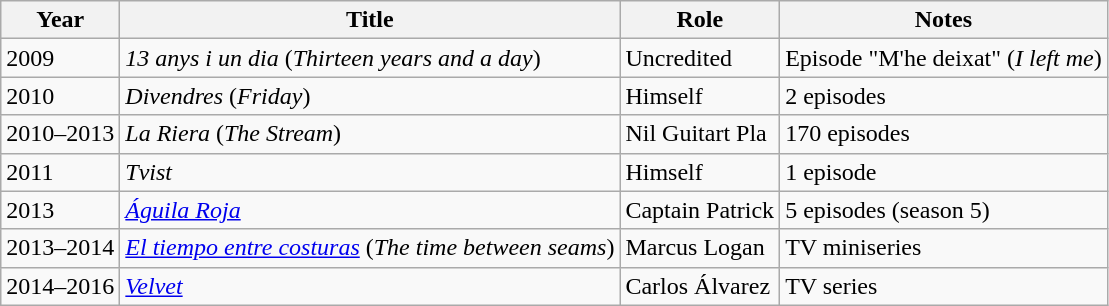<table class="wikitable sortable">
<tr>
<th>Year</th>
<th>Title</th>
<th>Role</th>
<th class="unsortable">Notes</th>
</tr>
<tr>
<td>2009</td>
<td><em>13 anys i un dia</em> (<em>Thirteen years and a day</em>)</td>
<td>Uncredited</td>
<td>Episode "M'he deixat" (<em>I left me</em>)</td>
</tr>
<tr>
<td>2010</td>
<td><em>Divendres</em> (<em>Friday</em>)</td>
<td>Himself</td>
<td>2 episodes</td>
</tr>
<tr>
<td>2010–2013</td>
<td><em>La Riera</em> (<em>The Stream</em>)</td>
<td>Nil Guitart Pla</td>
<td>170 episodes</td>
</tr>
<tr>
<td>2011</td>
<td><em>Tvist</em></td>
<td>Himself</td>
<td>1 episode</td>
</tr>
<tr>
<td>2013</td>
<td><em><a href='#'>Águila Roja</a></em></td>
<td>Captain Patrick</td>
<td>5 episodes (season 5)</td>
</tr>
<tr>
<td>2013–2014</td>
<td><em><a href='#'>El tiempo entre costuras</a></em> (<em>The time between seams</em>)</td>
<td>Marcus Logan</td>
<td>TV miniseries</td>
</tr>
<tr>
<td>2014–2016</td>
<td><em><a href='#'>Velvet</a></em></td>
<td>Carlos Álvarez</td>
<td>TV series</td>
</tr>
</table>
